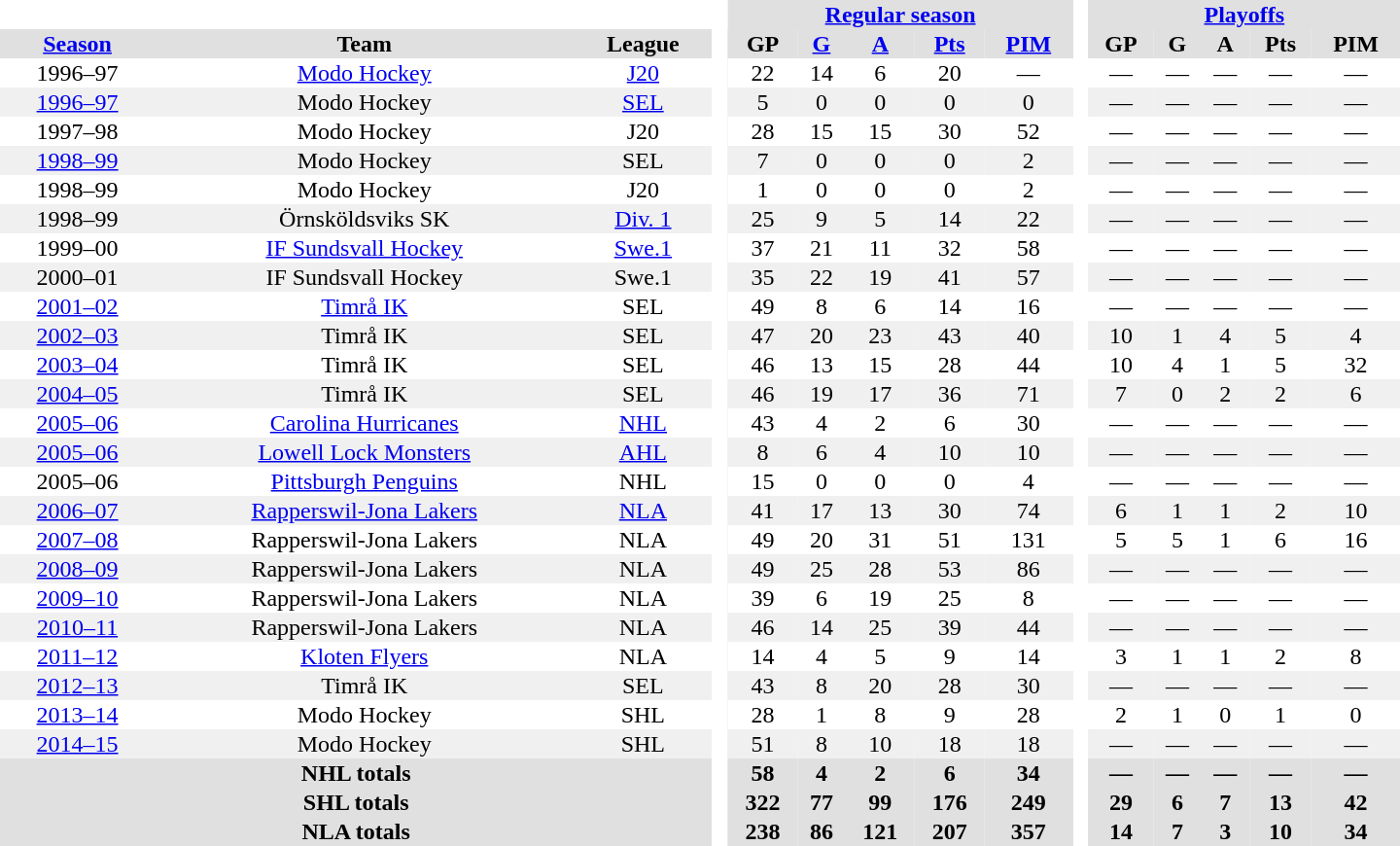<table border="0" cellpadding="1" cellspacing="0" style="text-align:center; width:60em;">
<tr style="background:#e0e0e0;">
<th colspan="3"  bgcolor="#ffffff"> </th>
<th rowspan="99" bgcolor="#ffffff"> </th>
<th colspan="5"><a href='#'>Regular season</a></th>
<th rowspan="99" bgcolor="#ffffff"> </th>
<th colspan="5"><a href='#'>Playoffs</a></th>
</tr>
<tr style="background:#e0e0e0;">
<th><a href='#'>Season</a></th>
<th>Team</th>
<th>League</th>
<th>GP</th>
<th><a href='#'>G</a></th>
<th><a href='#'>A</a></th>
<th><a href='#'>Pts</a></th>
<th><a href='#'>PIM</a></th>
<th>GP</th>
<th>G</th>
<th>A</th>
<th>Pts</th>
<th>PIM</th>
</tr>
<tr ALIGN="center">
<td>1996–97</td>
<td><a href='#'>Modo Hockey</a></td>
<td><a href='#'>J20</a></td>
<td>22</td>
<td>14</td>
<td>6</td>
<td>20</td>
<td>—</td>
<td>—</td>
<td>—</td>
<td>—</td>
<td>—</td>
<td>—</td>
</tr>
<tr ALIGN="center" bgcolor="#f0f0f0">
<td><a href='#'>1996–97</a></td>
<td>Modo Hockey</td>
<td><a href='#'>SEL</a></td>
<td>5</td>
<td>0</td>
<td>0</td>
<td>0</td>
<td>0</td>
<td>—</td>
<td>—</td>
<td>—</td>
<td>—</td>
<td>—</td>
</tr>
<tr ALIGN="center">
<td>1997–98</td>
<td>Modo Hockey</td>
<td>J20</td>
<td>28</td>
<td>15</td>
<td>15</td>
<td>30</td>
<td>52</td>
<td>—</td>
<td>—</td>
<td>—</td>
<td>—</td>
<td>—</td>
</tr>
<tr ALIGN="center" bgcolor="#f0f0f0">
<td><a href='#'>1998–99</a></td>
<td>Modo Hockey</td>
<td>SEL</td>
<td>7</td>
<td>0</td>
<td>0</td>
<td>0</td>
<td>2</td>
<td>—</td>
<td>—</td>
<td>—</td>
<td>—</td>
<td>—</td>
</tr>
<tr ALIGN="center">
<td>1998–99</td>
<td>Modo Hockey</td>
<td>J20</td>
<td>1</td>
<td>0</td>
<td>0</td>
<td>0</td>
<td>2</td>
<td>—</td>
<td>—</td>
<td>—</td>
<td>—</td>
<td>—</td>
</tr>
<tr ALIGN="center" bgcolor="#f0f0f0">
<td>1998–99</td>
<td>Örnsköldsviks SK</td>
<td><a href='#'>Div. 1</a></td>
<td>25</td>
<td>9</td>
<td>5</td>
<td>14</td>
<td>22</td>
<td>—</td>
<td>—</td>
<td>—</td>
<td>—</td>
<td>—</td>
</tr>
<tr ALIGN="center">
<td>1999–00</td>
<td><a href='#'>IF Sundsvall Hockey</a></td>
<td><a href='#'>Swe.1</a></td>
<td>37</td>
<td>21</td>
<td>11</td>
<td>32</td>
<td>58</td>
<td>—</td>
<td>—</td>
<td>—</td>
<td>—</td>
<td>—</td>
</tr>
<tr ALIGN="center" bgcolor="#f0f0f0">
<td>2000–01</td>
<td>IF Sundsvall Hockey</td>
<td>Swe.1</td>
<td>35</td>
<td>22</td>
<td>19</td>
<td>41</td>
<td>57</td>
<td>—</td>
<td>—</td>
<td>—</td>
<td>—</td>
<td>—</td>
</tr>
<tr ALIGN="center">
<td><a href='#'>2001–02</a></td>
<td><a href='#'>Timrå IK</a></td>
<td>SEL</td>
<td>49</td>
<td>8</td>
<td>6</td>
<td>14</td>
<td>16</td>
<td>—</td>
<td>—</td>
<td>—</td>
<td>—</td>
<td>—</td>
</tr>
<tr ALIGN="center" bgcolor="#f0f0f0">
<td><a href='#'>2002–03</a></td>
<td>Timrå IK</td>
<td>SEL</td>
<td>47</td>
<td>20</td>
<td>23</td>
<td>43</td>
<td>40</td>
<td>10</td>
<td>1</td>
<td>4</td>
<td>5</td>
<td>4</td>
</tr>
<tr ALIGN="center">
<td><a href='#'>2003–04</a></td>
<td>Timrå IK</td>
<td>SEL</td>
<td>46</td>
<td>13</td>
<td>15</td>
<td>28</td>
<td>44</td>
<td>10</td>
<td>4</td>
<td>1</td>
<td>5</td>
<td>32</td>
</tr>
<tr ALIGN="center" bgcolor="#f0f0f0">
<td><a href='#'>2004–05</a></td>
<td>Timrå IK</td>
<td>SEL</td>
<td>46</td>
<td>19</td>
<td>17</td>
<td>36</td>
<td>71</td>
<td>7</td>
<td>0</td>
<td>2</td>
<td>2</td>
<td>6</td>
</tr>
<tr ALIGN="center">
<td><a href='#'>2005–06</a></td>
<td><a href='#'>Carolina Hurricanes</a></td>
<td><a href='#'>NHL</a></td>
<td>43</td>
<td>4</td>
<td>2</td>
<td>6</td>
<td>30</td>
<td>—</td>
<td>—</td>
<td>—</td>
<td>—</td>
<td>—</td>
</tr>
<tr ALIGN="center" bgcolor="#f0f0f0">
<td><a href='#'>2005–06</a></td>
<td><a href='#'>Lowell Lock Monsters</a></td>
<td><a href='#'>AHL</a></td>
<td>8</td>
<td>6</td>
<td>4</td>
<td>10</td>
<td>10</td>
<td>—</td>
<td>—</td>
<td>—</td>
<td>—</td>
<td>—</td>
</tr>
<tr ALIGN="center">
<td>2005–06</td>
<td><a href='#'>Pittsburgh Penguins</a></td>
<td>NHL</td>
<td>15</td>
<td>0</td>
<td>0</td>
<td>0</td>
<td>4</td>
<td>—</td>
<td>—</td>
<td>—</td>
<td>—</td>
<td>—</td>
</tr>
<tr ALIGN="center" bgcolor="#f0f0f0">
<td><a href='#'>2006–07</a></td>
<td><a href='#'>Rapperswil-Jona Lakers</a></td>
<td><a href='#'>NLA</a></td>
<td>41</td>
<td>17</td>
<td>13</td>
<td>30</td>
<td>74</td>
<td>6</td>
<td>1</td>
<td>1</td>
<td>2</td>
<td>10</td>
</tr>
<tr ALIGN="center">
<td><a href='#'>2007–08</a></td>
<td>Rapperswil-Jona Lakers</td>
<td>NLA</td>
<td>49</td>
<td>20</td>
<td>31</td>
<td>51</td>
<td>131</td>
<td>5</td>
<td>5</td>
<td>1</td>
<td>6</td>
<td>16</td>
</tr>
<tr ALIGN="center" bgcolor="#f0f0f0">
<td><a href='#'>2008–09</a></td>
<td>Rapperswil-Jona Lakers</td>
<td>NLA</td>
<td>49</td>
<td>25</td>
<td>28</td>
<td>53</td>
<td>86</td>
<td>—</td>
<td>—</td>
<td>—</td>
<td>—</td>
<td>—</td>
</tr>
<tr ALIGN="center">
<td><a href='#'>2009–10</a></td>
<td>Rapperswil-Jona Lakers</td>
<td>NLA</td>
<td>39</td>
<td>6</td>
<td>19</td>
<td>25</td>
<td>8</td>
<td>—</td>
<td>—</td>
<td>—</td>
<td>—</td>
<td>—</td>
</tr>
<tr ALIGN="center" bgcolor="#f0f0f0">
<td><a href='#'>2010–11</a></td>
<td>Rapperswil-Jona Lakers</td>
<td>NLA</td>
<td>46</td>
<td>14</td>
<td>25</td>
<td>39</td>
<td>44</td>
<td>—</td>
<td>—</td>
<td>—</td>
<td>—</td>
<td>—</td>
</tr>
<tr ALIGN="center">
<td><a href='#'>2011–12</a></td>
<td><a href='#'>Kloten Flyers</a></td>
<td>NLA</td>
<td>14</td>
<td>4</td>
<td>5</td>
<td>9</td>
<td>14</td>
<td>3</td>
<td>1</td>
<td>1</td>
<td>2</td>
<td>8</td>
</tr>
<tr ALIGN="center" bgcolor="#f0f0f0">
<td><a href='#'>2012–13</a></td>
<td>Timrå IK</td>
<td>SEL</td>
<td>43</td>
<td>8</td>
<td>20</td>
<td>28</td>
<td>30</td>
<td>—</td>
<td>—</td>
<td>—</td>
<td>—</td>
<td>—</td>
</tr>
<tr ALIGN="center">
<td><a href='#'>2013–14</a></td>
<td>Modo Hockey</td>
<td>SHL</td>
<td>28</td>
<td>1</td>
<td>8</td>
<td>9</td>
<td>28</td>
<td>2</td>
<td>1</td>
<td>0</td>
<td>1</td>
<td>0</td>
</tr>
<tr ALIGN="center" bgcolor="#f0f0f0">
<td><a href='#'>2014–15</a></td>
<td>Modo Hockey</td>
<td>SHL</td>
<td>51</td>
<td>8</td>
<td>10</td>
<td>18</td>
<td>18</td>
<td>—</td>
<td>—</td>
<td>—</td>
<td>—</td>
<td>—</td>
</tr>
<tr ALIGN="center" bgcolor="#e0e0e0">
<th colspan="3">NHL totals</th>
<th>58</th>
<th>4</th>
<th>2</th>
<th>6</th>
<th>34</th>
<th>—</th>
<th>—</th>
<th>—</th>
<th>—</th>
<th>—</th>
</tr>
<tr ALIGN="center" bgcolor="#e0e0e0">
<th colspan="3">SHL totals</th>
<th>322</th>
<th>77</th>
<th>99</th>
<th>176</th>
<th>249</th>
<th>29</th>
<th>6</th>
<th>7</th>
<th>13</th>
<th>42</th>
</tr>
<tr ALIGN="center" bgcolor="#e0e0e0">
<th colspan="3">NLA totals</th>
<th>238</th>
<th>86</th>
<th>121</th>
<th>207</th>
<th>357</th>
<th>14</th>
<th>7</th>
<th>3</th>
<th>10</th>
<th>34</th>
</tr>
</table>
